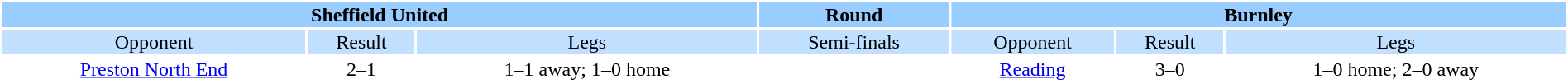<table width="100%" bgcolor=white>
<tr valign=top bgcolor=#99ccff>
<th colspan=3 style="width:1*"><strong>Sheffield United</strong></th>
<th><strong>Round</strong></th>
<th colspan=3 style="width:1*"><strong>Burnley</strong></th>
</tr>
<tr valign=top align="center" bgcolor=#c1e0ff>
<td>Opponent</td>
<td>Result</td>
<td>Legs</td>
<td bgcolor=#c1e0ff>Semi-finals</td>
<td>Opponent</td>
<td>Result</td>
<td>Legs</td>
</tr>
<tr align="center">
<td><a href='#'>Preston North End</a></td>
<td>2–1</td>
<td>1–1 away; 1–0 home</td>
<td></td>
<td><a href='#'>Reading</a></td>
<td>3–0</td>
<td>1–0 home; 2–0 away</td>
</tr>
</table>
